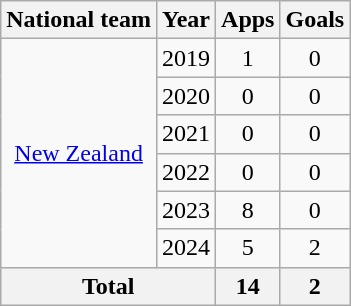<table class="wikitable" style="text-align: center;">
<tr>
<th>National team</th>
<th>Year</th>
<th>Apps</th>
<th>Goals</th>
</tr>
<tr>
<td rowspan="6"><a href='#'>New Zealand</a></td>
<td>2019</td>
<td>1</td>
<td>0</td>
</tr>
<tr>
<td>2020</td>
<td>0</td>
<td>0</td>
</tr>
<tr>
<td>2021</td>
<td>0</td>
<td>0</td>
</tr>
<tr>
<td>2022</td>
<td>0</td>
<td>0</td>
</tr>
<tr>
<td>2023</td>
<td>8</td>
<td>0</td>
</tr>
<tr>
<td>2024</td>
<td>5</td>
<td>2</td>
</tr>
<tr>
<th colspan="2">Total</th>
<th>14</th>
<th>2</th>
</tr>
</table>
